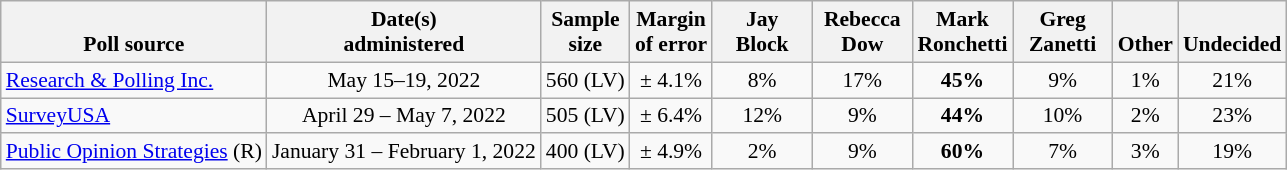<table class="wikitable" style="font-size:90%;text-align:center;">
<tr valign=bottom>
<th>Poll source</th>
<th>Date(s)<br>administered</th>
<th>Sample<br>size</th>
<th>Margin<br>of error</th>
<th style="width:60px;">Jay<br>Block</th>
<th style="width:60px;">Rebecca<br>Dow</th>
<th style="width:60px;">Mark<br>Ronchetti</th>
<th style="width:60px;">Greg<br>Zanetti</th>
<th>Other</th>
<th>Undecided</th>
</tr>
<tr>
<td style="text-align:left;"><a href='#'>Research & Polling Inc.</a></td>
<td>May 15–19, 2022</td>
<td>560 (LV)</td>
<td>± 4.1%</td>
<td>8%</td>
<td>17%</td>
<td><strong>45%</strong></td>
<td>9%</td>
<td>1%</td>
<td>21%</td>
</tr>
<tr>
<td style="text-align:left;"><a href='#'>SurveyUSA</a></td>
<td>April 29 – May 7, 2022</td>
<td>505 (LV)</td>
<td>± 6.4%</td>
<td>12%</td>
<td>9%</td>
<td><strong>44%</strong></td>
<td>10%</td>
<td>2%</td>
<td>23%</td>
</tr>
<tr>
<td style="text-align:left;"><a href='#'>Public Opinion Strategies</a> (R)</td>
<td>January 31 – February 1, 2022</td>
<td>400 (LV)</td>
<td>± 4.9%</td>
<td>2%</td>
<td>9%</td>
<td><strong>60%</strong></td>
<td>7%</td>
<td>3%</td>
<td>19%</td>
</tr>
</table>
